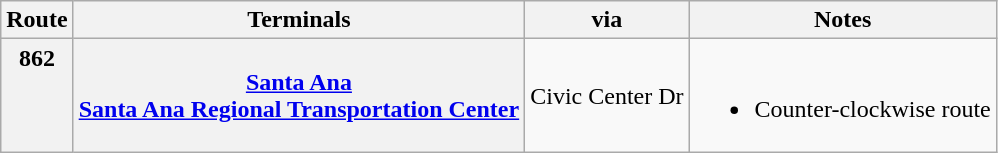<table class="wikitable">
<tr>
<th>Route</th>
<th>Terminals</th>
<th>via</th>
<th>Notes</th>
</tr>
<tr>
<th style="vertical-align:top">862</th>
<th><strong><a href='#'>Santa Ana</a></strong><br><a href='#'>Santa Ana Regional Transportation Center</a></th>
<td>Civic Center Dr</td>
<td><br><ul><li>Counter-clockwise route</li></ul></td>
</tr>
</table>
